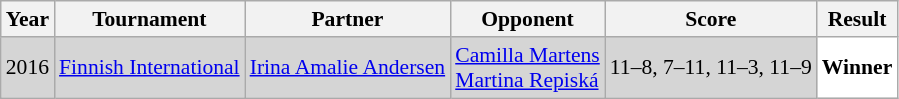<table class="sortable wikitable" style="font-size: 90%;">
<tr>
<th>Year</th>
<th>Tournament</th>
<th>Partner</th>
<th>Opponent</th>
<th>Score</th>
<th>Result</th>
</tr>
<tr style="background:#D5D5D5">
<td align="center">2016</td>
<td align="left"><a href='#'>Finnish International</a></td>
<td align="left"> <a href='#'>Irina Amalie Andersen</a></td>
<td align="left"> <a href='#'>Camilla Martens</a><br> <a href='#'>Martina Repiská</a></td>
<td align="left">11–8, 7–11, 11–3, 11–9</td>
<td style="text-align:left; background:white"> <strong>Winner</strong></td>
</tr>
</table>
